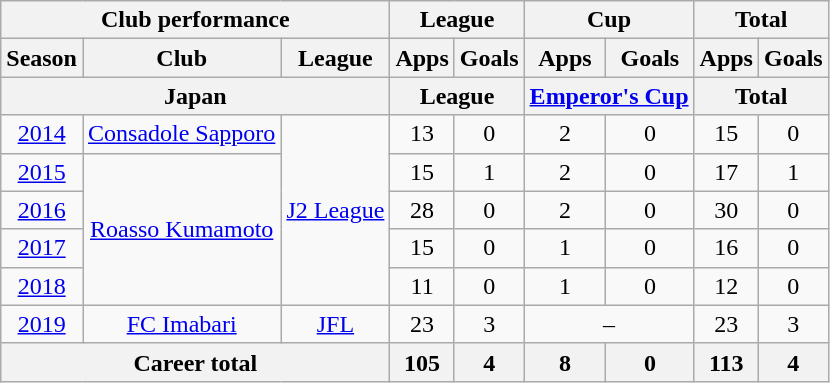<table class="wikitable" style="text-align:center">
<tr>
<th colspan=3>Club performance</th>
<th colspan=2>League</th>
<th colspan=2>Cup</th>
<th colspan=2>Total</th>
</tr>
<tr>
<th>Season</th>
<th>Club</th>
<th>League</th>
<th>Apps</th>
<th>Goals</th>
<th>Apps</th>
<th>Goals</th>
<th>Apps</th>
<th>Goals</th>
</tr>
<tr>
<th colspan=3>Japan</th>
<th colspan=2>League</th>
<th colspan=2><a href='#'>Emperor's Cup</a></th>
<th colspan=2>Total</th>
</tr>
<tr>
<td><a href='#'>2014</a></td>
<td rowspan="1"><a href='#'>Consadole Sapporo</a></td>
<td rowspan="5"><a href='#'>J2 League</a></td>
<td>13</td>
<td>0</td>
<td>2</td>
<td>0</td>
<td>15</td>
<td>0</td>
</tr>
<tr>
<td><a href='#'>2015</a></td>
<td rowspan="4"><a href='#'>Roasso Kumamoto</a></td>
<td>15</td>
<td>1</td>
<td>2</td>
<td>0</td>
<td>17</td>
<td>1</td>
</tr>
<tr>
<td><a href='#'>2016</a></td>
<td>28</td>
<td>0</td>
<td>2</td>
<td>0</td>
<td>30</td>
<td>0</td>
</tr>
<tr>
<td><a href='#'>2017</a></td>
<td>15</td>
<td>0</td>
<td>1</td>
<td>0</td>
<td>16</td>
<td>0</td>
</tr>
<tr>
<td><a href='#'>2018</a></td>
<td>11</td>
<td>0</td>
<td>1</td>
<td>0</td>
<td>12</td>
<td>0</td>
</tr>
<tr>
<td><a href='#'>2019</a></td>
<td rowspan="1"><a href='#'>FC Imabari</a></td>
<td><a href='#'>JFL</a></td>
<td>23</td>
<td>3</td>
<td colspan="2">–</td>
<td>23</td>
<td>3</td>
</tr>
<tr>
<th colspan=3>Career total</th>
<th>105</th>
<th>4</th>
<th>8</th>
<th>0</th>
<th>113</th>
<th>4</th>
</tr>
</table>
